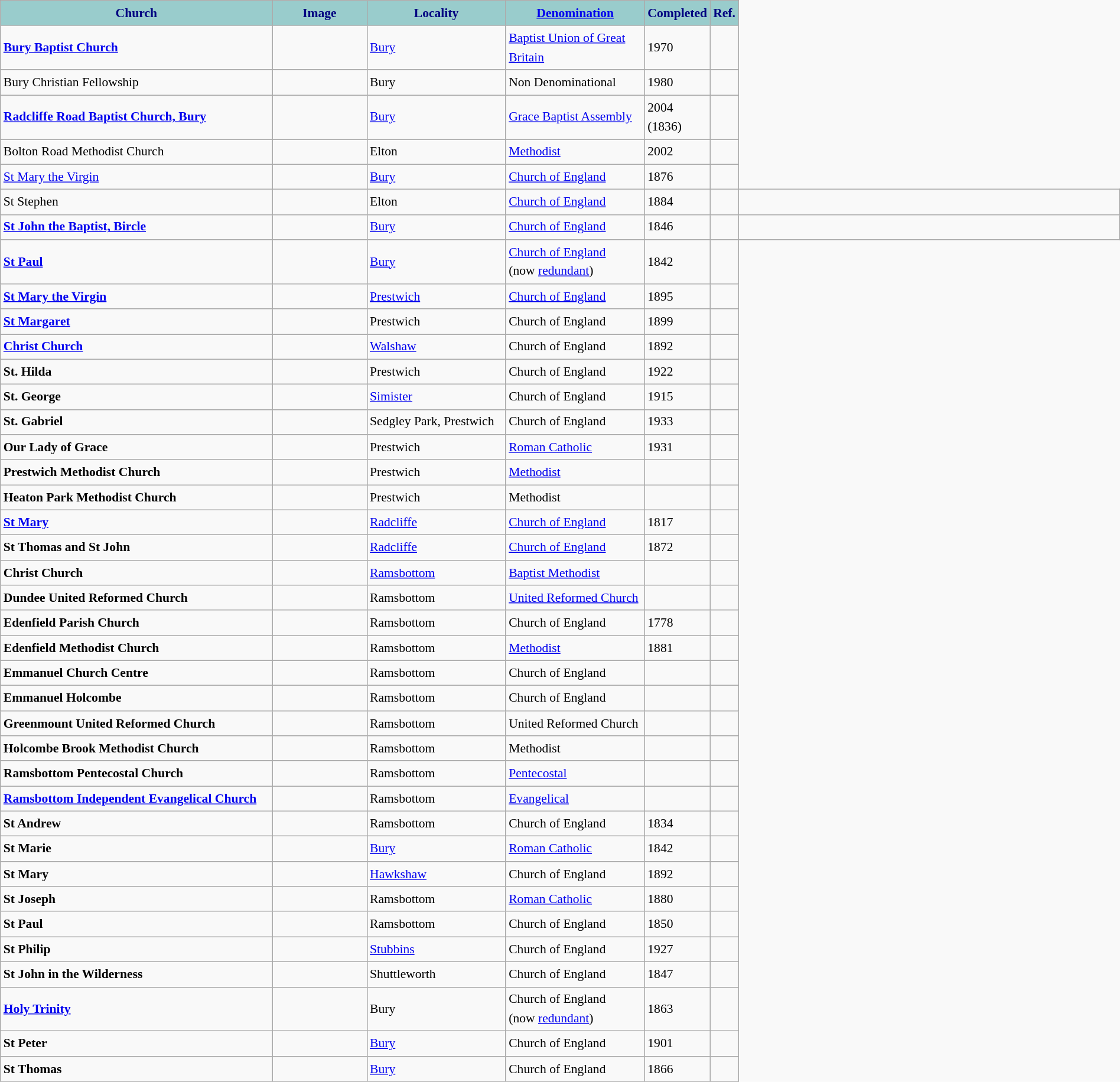<table class="wikitable sortable" style="font-size:90%; width:100%; border:0; text-align:left; line-height:150%;">
<tr>
<th style="background:#9cc; color:navy; width:300px;">Church</th>
<th style="background:#9cc; color:navy; width:100px;">Image</th>
<th style="background:#9cc; color:navy; width:150px;">Locality</th>
<th style="background:#9cc; color:navy; width:150px;"><a href='#'>Denomination</a></th>
<th style="background:#9cc; color:navy; width:35px;">Completed</th>
<th class="unsortable" style="background:#9cc; color:navy; width:10px;">Ref.</th>
</tr>
<tr>
<td><strong><a href='#'>Bury Baptist Church</a></strong></td>
<td></td>
<td><a href='#'>Bury</a></td>
<td><a href='#'>Baptist Union of Great Britain</a></td>
<td>1970</td>
<td></td>
</tr>
<tr>
<td>Bury Christian Fellowship</td>
<td></td>
<td>Bury</td>
<td>Non Denominational</td>
<td>1980</td>
<td></td>
</tr>
<tr>
<td><strong><a href='#'>Radcliffe Road Baptist Church, Bury</a></strong></td>
<td></td>
<td><a href='#'>Bury</a></td>
<td><a href='#'>Grace Baptist Assembly</a></td>
<td>2004 (1836)</td>
<td></td>
</tr>
<tr>
<td>Bolton Road Methodist Church</td>
<td></td>
<td>Elton</td>
<td><a href='#'>Methodist</a></td>
<td>2002</td>
<td></td>
</tr>
<tr |>
<td><a href='#'>St Mary the Virgin</a></td>
<td></td>
<td><a href='#'>Bury</a></td>
<td><a href='#'>Church of England</a></td>
<td>1876</td>
<td></td>
</tr>
<tr>
<td>St Stephen</td>
<td></td>
<td>Elton</td>
<td><a href='#'>Church of England</a></td>
<td>1884</td>
<td></td>
<td></td>
</tr>
<tr>
<td><strong><a href='#'>St John the Baptist, Bircle</a></strong></td>
<td></td>
<td><a href='#'>Bury</a></td>
<td><a href='#'>Church of England</a></td>
<td>1846</td>
<td></td>
<td></td>
</tr>
<tr>
<td><strong><a href='#'>St Paul</a></strong></td>
<td></td>
<td><a href='#'>Bury</a></td>
<td><a href='#'>Church of England</a><br>(now <a href='#'>redundant</a>)</td>
<td>1842</td>
<td></td>
</tr>
<tr>
<td><strong><a href='#'>St Mary the Virgin</a></strong></td>
<td></td>
<td><a href='#'>Prestwich</a></td>
<td><a href='#'>Church of England</a></td>
<td>1895</td>
<td></td>
</tr>
<tr>
<td><strong><a href='#'>St Margaret</a></strong></td>
<td></td>
<td>Prestwich</td>
<td>Church of England</td>
<td>1899</td>
<td></td>
</tr>
<tr>
<td><strong><a href='#'>Christ Church</a></strong></td>
<td></td>
<td><a href='#'>Walshaw</a></td>
<td>Church of England</td>
<td>1892</td>
<td></td>
</tr>
<tr>
<td><strong>St. Hilda</strong></td>
<td></td>
<td>Prestwich</td>
<td>Church of England</td>
<td>1922</td>
<td></td>
</tr>
<tr>
<td><strong>St. George</strong></td>
<td></td>
<td><a href='#'>Simister</a></td>
<td>Church of England</td>
<td>1915</td>
<td></td>
</tr>
<tr>
<td><strong>St. Gabriel</strong></td>
<td></td>
<td>Sedgley Park, Prestwich</td>
<td>Church of England</td>
<td>1933</td>
<td></td>
</tr>
<tr>
<td><strong>Our Lady of Grace</strong></td>
<td></td>
<td>Prestwich</td>
<td><a href='#'>Roman Catholic</a></td>
<td>1931</td>
<td></td>
</tr>
<tr>
<td><strong>Prestwich Methodist Church</strong></td>
<td></td>
<td>Prestwich</td>
<td><a href='#'>Methodist</a></td>
<td></td>
<td></td>
</tr>
<tr>
<td><strong>Heaton Park Methodist Church</strong></td>
<td></td>
<td>Prestwich</td>
<td>Methodist</td>
<td></td>
<td></td>
</tr>
<tr>
<td><strong><a href='#'>St Mary</a></strong></td>
<td></td>
<td><a href='#'>Radcliffe</a></td>
<td><a href='#'>Church of England</a></td>
<td>1817</td>
<td></td>
</tr>
<tr>
<td><strong>St Thomas and St John</strong></td>
<td></td>
<td><a href='#'>Radcliffe</a></td>
<td><a href='#'>Church of England</a></td>
<td>1872</td>
<td></td>
</tr>
<tr>
<td><strong>Christ Church</strong></td>
<td></td>
<td><a href='#'>Ramsbottom</a></td>
<td><a href='#'>Baptist Methodist</a></td>
<td></td>
<td></td>
</tr>
<tr>
<td><strong>Dundee United Reformed Church</strong></td>
<td></td>
<td>Ramsbottom</td>
<td><a href='#'>United Reformed Church</a></td>
<td></td>
<td></td>
</tr>
<tr>
<td><strong>Edenfield Parish Church</strong></td>
<td></td>
<td>Ramsbottom</td>
<td>Church of England</td>
<td>1778</td>
<td></td>
</tr>
<tr>
<td><strong>Edenfield Methodist Church</strong></td>
<td></td>
<td>Ramsbottom</td>
<td><a href='#'>Methodist</a></td>
<td>1881</td>
<td></td>
</tr>
<tr>
<td><strong>Emmanuel Church Centre</strong></td>
<td></td>
<td>Ramsbottom</td>
<td>Church of England</td>
<td></td>
<td></td>
</tr>
<tr>
<td><strong>Emmanuel Holcombe</strong></td>
<td></td>
<td>Ramsbottom</td>
<td>Church of England</td>
<td></td>
<td></td>
</tr>
<tr>
<td><strong>Greenmount United Reformed Church</strong></td>
<td></td>
<td>Ramsbottom</td>
<td>United Reformed Church</td>
<td></td>
<td></td>
</tr>
<tr>
<td><strong>Holcombe Brook Methodist Church</strong></td>
<td></td>
<td>Ramsbottom</td>
<td>Methodist</td>
<td></td>
<td></td>
</tr>
<tr>
<td><strong>Ramsbottom Pentecostal Church</strong></td>
<td></td>
<td>Ramsbottom</td>
<td><a href='#'>Pentecostal</a></td>
<td></td>
<td></td>
</tr>
<tr>
<td><strong><a href='#'>Ramsbottom Independent Evangelical Church</a></strong></td>
<td></td>
<td>Ramsbottom</td>
<td><a href='#'>Evangelical</a></td>
<td></td>
<td></td>
</tr>
<tr>
<td><strong>St Andrew</strong></td>
<td></td>
<td>Ramsbottom</td>
<td>Church of England</td>
<td>1834</td>
<td></td>
</tr>
<tr>
<td><strong>St Marie</strong></td>
<td></td>
<td><a href='#'>Bury</a></td>
<td><a href='#'>Roman Catholic</a></td>
<td>1842</td>
<td></td>
</tr>
<tr>
<td><strong>St Mary</strong></td>
<td></td>
<td><a href='#'>Hawkshaw</a></td>
<td>Church of England</td>
<td>1892</td>
<td></td>
</tr>
<tr>
<td><strong>St Joseph</strong></td>
<td></td>
<td>Ramsbottom</td>
<td><a href='#'>Roman Catholic</a></td>
<td>1880</td>
<td></td>
</tr>
<tr>
<td><strong>St Paul</strong></td>
<td></td>
<td>Ramsbottom</td>
<td>Church of England</td>
<td>1850</td>
<td></td>
</tr>
<tr>
<td><strong>St Philip</strong></td>
<td></td>
<td><a href='#'>Stubbins</a></td>
<td>Church of England</td>
<td>1927</td>
<td></td>
</tr>
<tr>
<td><strong>St John in the Wilderness</strong></td>
<td></td>
<td>Shuttleworth</td>
<td>Church of England</td>
<td>1847</td>
<td></td>
</tr>
<tr>
<td><strong><a href='#'>Holy Trinity</a></strong></td>
<td></td>
<td>Bury</td>
<td>Church of England<br>(now <a href='#'>redundant</a>)</td>
<td>1863</td>
<td></td>
</tr>
<tr>
<td><strong>St Peter</strong></td>
<td></td>
<td><a href='#'>Bury</a></td>
<td>Church of England</td>
<td>1901</td>
<td></td>
</tr>
<tr>
<td><strong>St Thomas</strong></td>
<td></td>
<td><a href='#'>Bury</a></td>
<td>Church of England</td>
<td>1866</td>
<td></td>
</tr>
</table>
